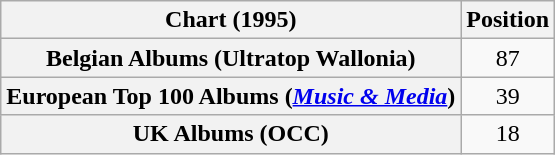<table class="wikitable plainrowheaders" style="text-align:center">
<tr>
<th>Chart (1995)</th>
<th>Position</th>
</tr>
<tr>
<th scope="row">Belgian Albums (Ultratop Wallonia)</th>
<td>87</td>
</tr>
<tr>
<th scope="row">European Top 100 Albums (<em><a href='#'>Music & Media</a></em>)</th>
<td>39</td>
</tr>
<tr>
<th scope="row">UK Albums (OCC)</th>
<td>18</td>
</tr>
</table>
